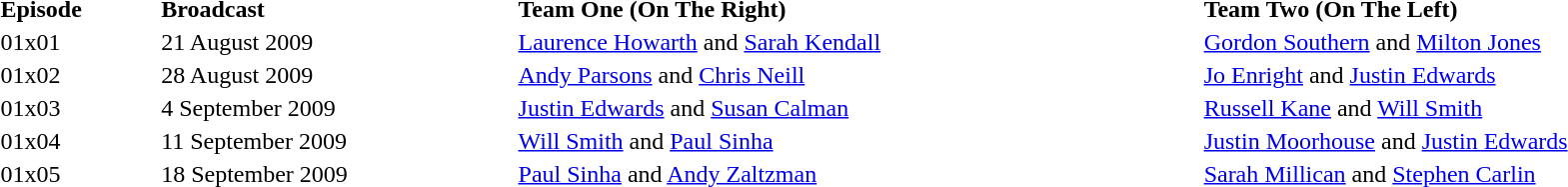<table class="toc" width="100%" style="left": 0 auto; text-align="center">
<tr>
<th align="left">Episode</th>
<th align="left">Broadcast</th>
<th align="left">Team One (On The Right)</th>
<th align="left">Team Two (On The Left)</th>
</tr>
<tr>
<td>01x01</td>
<td>21 August 2009</td>
<td><a href='#'>Laurence Howarth</a> and <a href='#'>Sarah Kendall</a></td>
<td><a href='#'>Gordon Southern</a> and <a href='#'>Milton Jones</a></td>
</tr>
<tr>
<td>01x02</td>
<td>28 August 2009</td>
<td><a href='#'>Andy Parsons</a> and <a href='#'>Chris Neill</a></td>
<td><a href='#'>Jo Enright</a> and <a href='#'>Justin Edwards</a></td>
</tr>
<tr>
<td>01x03</td>
<td>4 September 2009</td>
<td><a href='#'>Justin Edwards</a> and <a href='#'>Susan Calman</a></td>
<td><a href='#'>Russell Kane</a> and <a href='#'>Will Smith</a></td>
</tr>
<tr>
<td>01x04</td>
<td>11 September 2009</td>
<td><a href='#'>Will Smith</a> and <a href='#'>Paul Sinha</a></td>
<td><a href='#'>Justin Moorhouse</a> and <a href='#'>Justin Edwards</a></td>
</tr>
<tr>
<td>01x05</td>
<td>18 September 2009</td>
<td><a href='#'>Paul Sinha</a> and <a href='#'>Andy Zaltzman</a></td>
<td><a href='#'>Sarah Millican</a> and <a href='#'>Stephen Carlin</a></td>
</tr>
</table>
